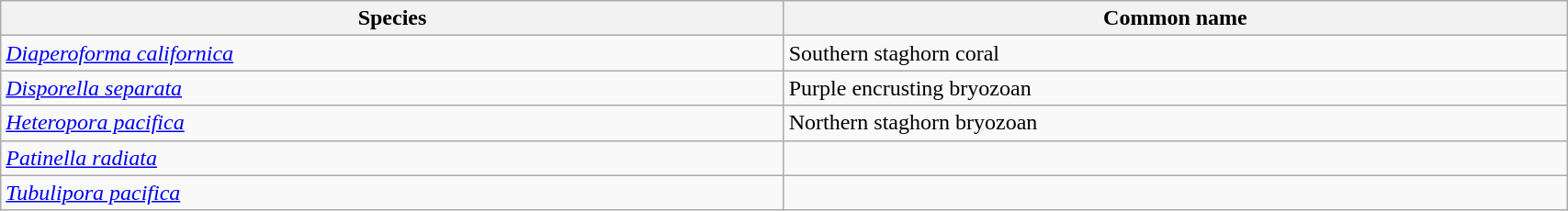<table width=90% class="wikitable">
<tr>
<th width=25%>Species</th>
<th width=25%>Common name</th>
</tr>
<tr>
<td><em><a href='#'>Diaperoforma californica</a></em></td>
<td>Southern staghorn coral</td>
</tr>
<tr>
<td><em><a href='#'>Disporella separata</a></em></td>
<td>Purple encrusting bryozoan</td>
</tr>
<tr>
<td><em><a href='#'>Heteropora pacifica</a></em></td>
<td>Northern staghorn bryozoan</td>
</tr>
<tr>
<td><em><a href='#'>Patinella radiata</a></em></td>
<td></td>
</tr>
<tr>
<td><em><a href='#'>Tubulipora pacifica</a></em></td>
<td></td>
</tr>
</table>
